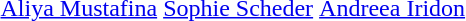<table>
<tr>
<td><strong></strong> <br> <a href='#'>Aliya Mustafina</a></td>
<td><strong></strong> <br> <a href='#'>Sophie Scheder</a></td>
<td><strong></strong> <br> <a href='#'>Andreea Iridon</a></td>
</tr>
</table>
